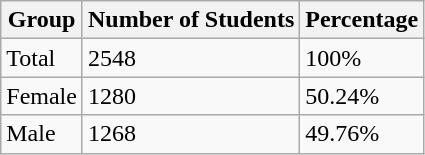<table class="wikitable">
<tr>
<th>Group</th>
<th>Number of Students</th>
<th>Percentage</th>
</tr>
<tr>
<td>Total</td>
<td>2548</td>
<td>100%</td>
</tr>
<tr>
<td>Female</td>
<td>1280</td>
<td>50.24%</td>
</tr>
<tr>
<td>Male</td>
<td>1268</td>
<td>49.76%</td>
</tr>
</table>
